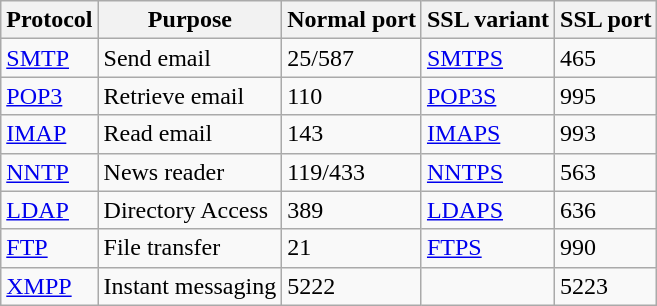<table class="wikitable">
<tr>
<th>Protocol</th>
<th>Purpose</th>
<th>Normal port</th>
<th>SSL variant</th>
<th>SSL port</th>
</tr>
<tr>
<td><a href='#'>SMTP</a></td>
<td>Send email</td>
<td>25/587</td>
<td><a href='#'>SMTPS</a></td>
<td>465</td>
</tr>
<tr>
<td><a href='#'>POP3</a></td>
<td>Retrieve email</td>
<td>110</td>
<td><a href='#'>POP3S</a></td>
<td>995</td>
</tr>
<tr>
<td><a href='#'>IMAP</a></td>
<td>Read email</td>
<td>143</td>
<td><a href='#'>IMAPS</a></td>
<td>993</td>
</tr>
<tr>
<td><a href='#'>NNTP</a></td>
<td>News reader</td>
<td>119/433</td>
<td><a href='#'>NNTPS</a></td>
<td>563</td>
</tr>
<tr>
<td><a href='#'>LDAP</a></td>
<td>Directory Access</td>
<td>389</td>
<td><a href='#'>LDAPS</a></td>
<td>636</td>
</tr>
<tr>
<td><a href='#'>FTP</a></td>
<td>File transfer</td>
<td>21</td>
<td><a href='#'>FTPS</a></td>
<td>990</td>
</tr>
<tr>
<td><a href='#'>XMPP</a></td>
<td>Instant messaging</td>
<td>5222</td>
<td></td>
<td>5223</td>
</tr>
</table>
